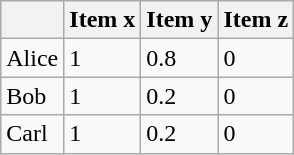<table class="wikitable">
<tr>
<th></th>
<th>Item x</th>
<th>Item y</th>
<th>Item z</th>
</tr>
<tr>
<td>Alice</td>
<td>1</td>
<td>0.8</td>
<td>0</td>
</tr>
<tr>
<td>Bob</td>
<td>1</td>
<td>0.2</td>
<td>0</td>
</tr>
<tr>
<td>Carl</td>
<td>1</td>
<td>0.2</td>
<td>0</td>
</tr>
</table>
